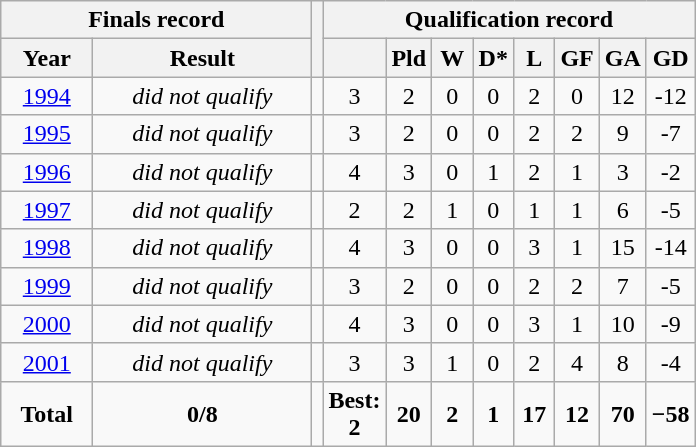<table class="wikitable" style="text-align: center;">
<tr>
<th colspan=2 width="200">Finals record</th>
<th rowspan=2></th>
<th colspan=8>Qualification record</th>
</tr>
<tr>
<th>Year</th>
<th>Result</th>
<th width=20></th>
<th width=20>Pld</th>
<th width=20>W</th>
<th width=20>D*</th>
<th width=20>L</th>
<th width=20>GF</th>
<th width=20>GA</th>
<th width=25>GD</th>
</tr>
<tr>
<td> <a href='#'>1994</a></td>
<td><em>did not qualify</em></td>
<td></td>
<td>3</td>
<td>2</td>
<td>0</td>
<td>0</td>
<td>2</td>
<td>0</td>
<td>12</td>
<td>-12</td>
</tr>
<tr>
<td> <a href='#'>1995</a></td>
<td><em>did not qualify</em></td>
<td></td>
<td>3</td>
<td>2</td>
<td>0</td>
<td>0</td>
<td>2</td>
<td>2</td>
<td>9</td>
<td>-7</td>
</tr>
<tr>
<td> <a href='#'>1996</a></td>
<td><em>did not qualify</em></td>
<td></td>
<td>4</td>
<td>3</td>
<td>0</td>
<td>1</td>
<td>2</td>
<td>1</td>
<td>3</td>
<td>-2</td>
</tr>
<tr>
<td> <a href='#'>1997</a></td>
<td><em>did not qualify</em></td>
<td></td>
<td>2</td>
<td>2</td>
<td>1</td>
<td>0</td>
<td>1</td>
<td>1</td>
<td>6</td>
<td>-5</td>
</tr>
<tr>
<td> <a href='#'>1998</a></td>
<td><em>did not qualify</em></td>
<td></td>
<td>4</td>
<td>3</td>
<td>0</td>
<td>0</td>
<td>3</td>
<td>1</td>
<td>15</td>
<td>-14</td>
</tr>
<tr>
<td> <a href='#'>1999</a></td>
<td><em>did not qualify</em></td>
<td></td>
<td>3</td>
<td>2</td>
<td>0</td>
<td>0</td>
<td>2</td>
<td>2</td>
<td>7</td>
<td>-5</td>
</tr>
<tr>
<td> <a href='#'>2000</a></td>
<td><em>did not qualify</em></td>
<td></td>
<td>4</td>
<td>3</td>
<td>0</td>
<td>0</td>
<td>3</td>
<td>1</td>
<td>10</td>
<td>-9</td>
</tr>
<tr>
<td> <a href='#'>2001</a></td>
<td><em>did not qualify</em></td>
<td></td>
<td>3</td>
<td>3</td>
<td>1</td>
<td>0</td>
<td>2</td>
<td>4</td>
<td>8</td>
<td>-4</td>
</tr>
<tr>
<td><strong>Total</strong></td>
<td><strong>0/8</strong></td>
<td></td>
<td><strong>Best: 2</strong></td>
<td><strong>20</strong></td>
<td><strong>2</strong></td>
<td><strong>1</strong></td>
<td><strong>17</strong></td>
<td><strong>12</strong></td>
<td><strong>70</strong></td>
<td><strong>−58</strong></td>
</tr>
</table>
